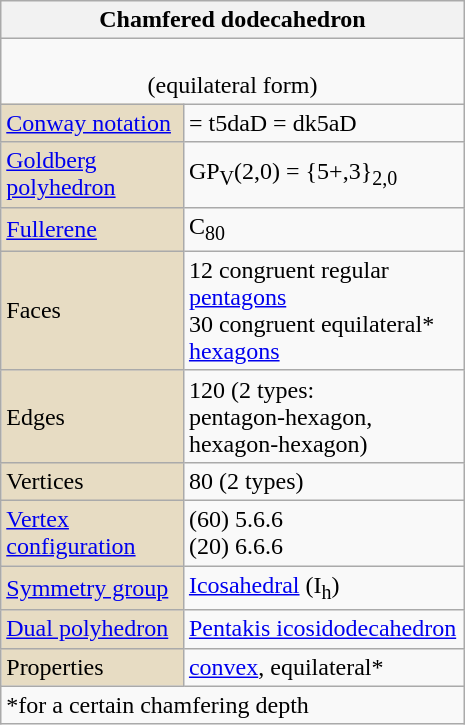<table class=wikitable align="right" width=310>
<tr>
<th bgcolor=#e7dcc3 colspan=2>Chamfered dodecahedron</th>
</tr>
<tr>
<td align=center colspan=2><br><span>(equilateral form)</span></td>
</tr>
<tr>
<td bgcolor=#e7dcc3><a href='#'>Conway notation</a></td>
<td> = t5daD = dk5aD</td>
</tr>
<tr>
<td bgcolor=#e7dcc3><a href='#'>Goldberg polyhedron</a></td>
<td>GP<sub>V</sub>(2,0) = {5+,3}<sub>2,0</sub></td>
</tr>
<tr>
<td bgcolor=#e7dcc3><a href='#'>Fullerene</a></td>
<td>C<sub>80</sub></td>
</tr>
<tr>
<td bgcolor=#e7dcc3>Faces</td>
<td>12 congruent regular <a href='#'>pentagons</a><br>30 congruent equilateral* <a href='#'>hexagons</a></td>
</tr>
<tr>
<td bgcolor=#e7dcc3>Edges</td>
<td>120 (2 types:<br>pentagon-hexagon,<br>hexagon-hexagon)</td>
</tr>
<tr>
<td bgcolor=#e7dcc3>Vertices</td>
<td>80 (2 types)</td>
</tr>
<tr>
<td bgcolor=#e7dcc3><a href='#'>Vertex configuration</a></td>
<td>(60) 5.6.6<br>(20) 6.6.6</td>
</tr>
<tr>
<td bgcolor=#e7dcc3><a href='#'>Symmetry group</a></td>
<td><a href='#'>Icosahedral</a> (I<sub>h</sub>)</td>
</tr>
<tr>
<td bgcolor=#e7dcc3><a href='#'>Dual polyhedron</a></td>
<td><a href='#'>Pentakis icosidodecahedron</a></td>
</tr>
<tr>
<td bgcolor=#e7dcc3>Properties</td>
<td><a href='#'>convex</a>, equilateral*</td>
</tr>
<tr>
<td colspan=2>*<span>for a certain chamfering depth</span></td>
</tr>
</table>
